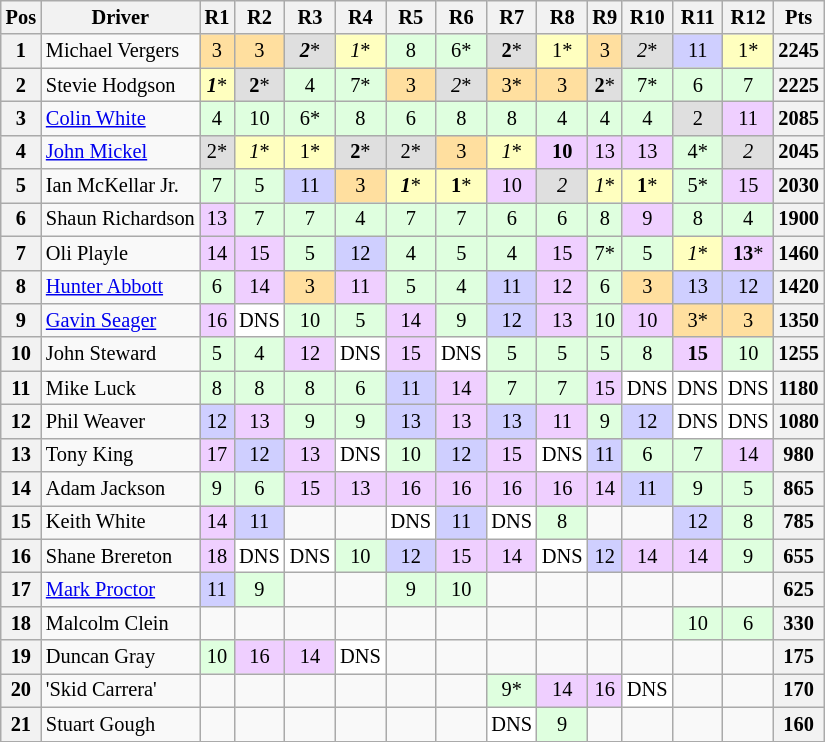<table class="wikitable" style="font-size: 85%; text-align:center">
<tr valign="top">
<th valign="middle">Pos</th>
<th valign="middle">Driver</th>
<th>R1</th>
<th>R2</th>
<th>R3</th>
<th>R4</th>
<th>R5</th>
<th>R6</th>
<th>R7</th>
<th>R8</th>
<th>R9</th>
<th>R10</th>
<th>R11</th>
<th>R12</th>
<th valign="middle">Pts</th>
</tr>
<tr>
<th>1</th>
<td align=left> Michael Vergers</td>
<td style="background:#FFDF9F;">3</td>
<td style="background:#FFDF9F;">3</td>
<td style="background:#DFDFDF;"><strong><em>2</em></strong>*</td>
<td style="background:#FFFFBF;"><em>1</em>*</td>
<td style="background:#DFFFDF;">8</td>
<td style="background:#DFFFDF;">6*</td>
<td style="background:#DFDFDF;"><strong>2</strong>*</td>
<td style="background:#FFFFBF;">1*</td>
<td style="background:#FFDF9F;">3</td>
<td style="background:#DFDFDF;"><em>2</em>*</td>
<td style="background:#CFCFFF;">11</td>
<td style="background:#FFFFBF;">1*</td>
<th>2245</th>
</tr>
<tr>
<th>2</th>
<td align=left> Stevie Hodgson</td>
<td style="background:#FFFFBF;"><strong><em>1</em></strong>*</td>
<td style="background:#DFDFDF;"><strong>2</strong>*</td>
<td style="background:#DFFFDF;">4</td>
<td style="background:#DFFFDF;">7*</td>
<td style="background:#FFDF9F;">3</td>
<td style="background:#DFDFDF;"><em>2</em>*</td>
<td style="background:#FFDF9F;">3*</td>
<td style="background:#FFDF9F;">3</td>
<td style="background:#DFDFDF;"><strong>2</strong>*</td>
<td style="background:#DFFFDF;">7*</td>
<td style="background:#DFFFDF;">6</td>
<td style="background:#DFFFDF;">7</td>
<th>2225</th>
</tr>
<tr>
<th>3</th>
<td align=left> <a href='#'>Colin White</a></td>
<td style="background:#DFFFDF;">4</td>
<td style="background:#DFFFDF;">10</td>
<td style="background:#DFFFDF;">6*</td>
<td style="background:#DFFFDF;">8</td>
<td style="background:#DFFFDF;">6</td>
<td style="background:#DFFFDF;">8</td>
<td style="background:#DFFFDF;">8</td>
<td style="background:#DFFFDF;">4</td>
<td style="background:#DFFFDF;">4</td>
<td style="background:#DFFFDF;">4</td>
<td style="background:#DFDFDF;">2</td>
<td style="background:#EFCFFF;">11</td>
<th>2085</th>
</tr>
<tr>
<th>4</th>
<td align=left> <a href='#'>John Mickel</a></td>
<td style="background:#DFDFDF;">2*</td>
<td style="background:#FFFFBF;"><em>1</em>*</td>
<td style="background:#FFFFBF;">1*</td>
<td style="background:#DFDFDF;"><strong>2</strong>*</td>
<td style="background:#DFDFDF;">2*</td>
<td style="background:#FFDF9F;">3</td>
<td style="background:#FFFFBF;"><em>1</em>*</td>
<td style="background:#EFCFFF;"><strong>10</strong></td>
<td style="background:#EFCFFF;">13</td>
<td style="background:#EFCFFF;">13</td>
<td style="background:#DFFFDF;">4*</td>
<td style="background:#DFDFDF;"><em>2</em></td>
<th>2045</th>
</tr>
<tr>
<th>5</th>
<td align=left> Ian McKellar Jr.</td>
<td style="background:#DFFFDF;">7</td>
<td style="background:#DFFFDF;">5</td>
<td style="background:#CFCFFF;">11</td>
<td style="background:#FFDF9F;">3</td>
<td style="background:#FFFFBF;"><strong><em>1</em></strong>*</td>
<td style="background:#FFFFBF;"><strong>1</strong>*</td>
<td style="background:#EFCFFF;">10</td>
<td style="background:#DFDFDF;"><em>2</em></td>
<td style="background:#FFFFBF;"><em>1</em>*</td>
<td style="background:#FFFFBF;"><strong>1</strong>*</td>
<td style="background:#DFFFDF;">5*</td>
<td style="background:#EFCFFF;">15</td>
<th>2030</th>
</tr>
<tr>
<th>6</th>
<td align=left> Shaun Richardson</td>
<td style="background:#EFCFFF;">13</td>
<td style="background:#DFFFDF;">7</td>
<td style="background:#DFFFDF;">7</td>
<td style="background:#DFFFDF;">4</td>
<td style="background:#DFFFDF;">7</td>
<td style="background:#DFFFDF;">7</td>
<td style="background:#DFFFDF;">6</td>
<td style="background:#DFFFDF;">6</td>
<td style="background:#DFFFDF;">8</td>
<td style="background:#EFCFFF;">9</td>
<td style="background:#DFFFDF;">8</td>
<td style="background:#DFFFDF;">4</td>
<th>1900</th>
</tr>
<tr>
<th>7</th>
<td align=left> Oli Playle</td>
<td style="background:#EFCFFF;">14</td>
<td style="background:#EFCFFF;">15</td>
<td style="background:#DFFFDF;">5</td>
<td style="background:#CFCFFF;">12</td>
<td style="background:#DFFFDF;">4</td>
<td style="background:#DFFFDF;">5</td>
<td style="background:#DFFFDF;">4</td>
<td style="background:#EFCFFF;">15</td>
<td style="background:#DFFFDF;">7*</td>
<td style="background:#DFFFDF;">5</td>
<td style="background:#FFFFBF;"><em>1</em>*</td>
<td style="background:#EFCFFF;"><strong>13</strong>*</td>
<th>1460</th>
</tr>
<tr>
<th>8</th>
<td align=left> <a href='#'>Hunter Abbott</a></td>
<td style="background:#DFFFDF;">6</td>
<td style="background:#EFCFFF;">14</td>
<td style="background:#FFDF9F;">3</td>
<td style="background:#EFCFFF;">11</td>
<td style="background:#DFFFDF;">5</td>
<td style="background:#DFFFDF;">4</td>
<td style="background:#CFCFFF;">11</td>
<td style="background:#EFCFFF;">12</td>
<td style="background:#DFFFDF;">6</td>
<td style="background:#FFDF9F;">3</td>
<td style="background:#CFCFFF;">13</td>
<td style="background:#CFCFFF;">12</td>
<th>1420</th>
</tr>
<tr>
<th>9</th>
<td align=left> <a href='#'>Gavin Seager</a></td>
<td style="background:#EFCFFF;">16</td>
<td style="background:#FFFFFF;">DNS</td>
<td style="background:#DFFFDF;">10</td>
<td style="background:#DFFFDF;">5</td>
<td style="background:#EFCFFF;">14</td>
<td style="background:#DFFFDF;">9</td>
<td style="background:#CFCFFF;">12</td>
<td style="background:#EFCFFF;">13</td>
<td style="background:#DFFFDF;">10</td>
<td style="background:#EFCFFF;">10</td>
<td style="background:#FFDF9F;">3*</td>
<td style="background:#FFDF9F;">3</td>
<th>1350</th>
</tr>
<tr>
<th>10</th>
<td align=left> John Steward</td>
<td style="background:#DFFFDF;">5</td>
<td style="background:#DFFFDF;">4</td>
<td style="background:#EFCFFF;">12</td>
<td style="background:#FFFFFF;">DNS</td>
<td style="background:#EFCFFF;">15</td>
<td style="background:#FFFFFF;">DNS</td>
<td style="background:#DFFFDF;">5</td>
<td style="background:#DFFFDF;">5</td>
<td style="background:#DFFFDF;">5</td>
<td style="background:#DFFFDF;">8</td>
<td style="background:#EFCFFF;"><strong>15</strong></td>
<td style="background:#DFFFDF;">10</td>
<th>1255</th>
</tr>
<tr>
<th>11</th>
<td align=left> Mike Luck</td>
<td style="background:#DFFFDF;">8</td>
<td style="background:#DFFFDF;">8</td>
<td style="background:#DFFFDF;">8</td>
<td style="background:#DFFFDF;">6</td>
<td style="background:#CFCFFF;">11</td>
<td style="background:#EFCFFF;">14</td>
<td style="background:#DFFFDF;">7</td>
<td style="background:#DFFFDF;">7</td>
<td style="background:#EFCFFF;">15</td>
<td style="background:#FFFFFF;">DNS</td>
<td style="background:#FFFFFF;">DNS</td>
<td style="background:#FFFFFF;">DNS</td>
<th>1180</th>
</tr>
<tr>
<th>12</th>
<td align=left> Phil Weaver</td>
<td style="background:#CFCFFF;">12</td>
<td style="background:#EFCFFF;">13</td>
<td style="background:#DFFFDF;">9</td>
<td style="background:#DFFFDF;">9</td>
<td style="background:#CFCFFF;">13</td>
<td style="background:#EFCFFF;">13</td>
<td style="background:#CFCFFF;">13</td>
<td style="background:#EFCFFF;">11</td>
<td style="background:#DFFFDF;">9</td>
<td style="background:#CFCFFF;">12</td>
<td style="background:#FFFFFF;">DNS</td>
<td style="background:#FFFFFF;">DNS</td>
<th>1080</th>
</tr>
<tr>
<th>13</th>
<td align=left> Tony King</td>
<td style="background:#EFCFFF;">17</td>
<td style="background:#CFCFFF;">12</td>
<td style="background:#EFCFFF;">13</td>
<td style="background:#FFFFFF;">DNS</td>
<td style="background:#DFFFDF;">10</td>
<td style="background:#CFCFFF;">12</td>
<td style="background:#EFCFFF;">15</td>
<td style="background:#FFFFFF;">DNS</td>
<td style="background:#CFCFFF;">11</td>
<td style="background:#DFFFDF;">6</td>
<td style="background:#DFFFDF;">7</td>
<td style="background:#EFCFFF;">14</td>
<th>980</th>
</tr>
<tr>
<th>14</th>
<td align=left> Adam Jackson</td>
<td style="background:#DFFFDF;">9</td>
<td style="background:#DFFFDF;">6</td>
<td style="background:#EFCFFF;">15</td>
<td style="background:#EFCFFF;">13</td>
<td style="background:#EFCFFF;">16</td>
<td style="background:#EFCFFF;">16</td>
<td style="background:#EFCFFF;">16</td>
<td style="background:#EFCFFF;">16</td>
<td style="background:#EFCFFF;">14</td>
<td style="background:#CFCFFF;">11</td>
<td style="background:#DFFFDF;">9</td>
<td style="background:#DFFFDF;">5</td>
<th>865</th>
</tr>
<tr>
<th>15</th>
<td align=left> Keith White</td>
<td style="background:#EFCFFF;">14</td>
<td style="background:#CFCFFF;">11</td>
<td></td>
<td></td>
<td style="background:#FFFFFF;">DNS</td>
<td style="background:#CFCFFF;">11</td>
<td style="background:#FFFFFF;">DNS</td>
<td style="background:#DFFFDF;">8</td>
<td></td>
<td></td>
<td style="background:#CFCFFF;">12</td>
<td style="background:#DFFFDF;">8</td>
<th>785</th>
</tr>
<tr>
<th>16</th>
<td align=left> Shane Brereton</td>
<td style="background:#EFCFFF;">18</td>
<td style="background:#FFFFFF;">DNS</td>
<td style="background:#FFFFFF;">DNS</td>
<td style="background:#DFFFDF;">10</td>
<td style="background:#CFCFFF;">12</td>
<td style="background:#EFCFFF;">15</td>
<td style="background:#EFCFFF;">14</td>
<td style="background:#FFFFFF;">DNS</td>
<td style="background:#CFCFFF;">12</td>
<td style="background:#EFCFFF;">14</td>
<td style="background:#EFCFFF;">14</td>
<td style="background:#DFFFDF;">9</td>
<th>655</th>
</tr>
<tr>
<th>17</th>
<td align=left> <a href='#'>Mark Proctor</a></td>
<td style="background:#CFCFFF;">11</td>
<td style="background:#DFFFDF;">9</td>
<td></td>
<td></td>
<td style="background:#DFFFDF;">9</td>
<td style="background:#DFFFDF;">10</td>
<td></td>
<td></td>
<td></td>
<td></td>
<td></td>
<td></td>
<th>625</th>
</tr>
<tr>
<th>18</th>
<td align=left> Malcolm Clein</td>
<td></td>
<td></td>
<td></td>
<td></td>
<td></td>
<td></td>
<td></td>
<td></td>
<td></td>
<td></td>
<td style="background:#DFFFDF;">10</td>
<td style="background:#DFFFDF;">6</td>
<th>330</th>
</tr>
<tr>
<th>19</th>
<td align=left> Duncan Gray</td>
<td style="background:#DFFFDF;">10</td>
<td style="background:#EFCFFF;">16</td>
<td style="background:#EFCFFF;">14</td>
<td style="background:#FFFFFF;">DNS</td>
<td></td>
<td></td>
<td></td>
<td></td>
<td></td>
<td></td>
<td></td>
<td></td>
<th>175</th>
</tr>
<tr>
<th>20</th>
<td align=left> 'Skid Carrera'</td>
<td></td>
<td></td>
<td></td>
<td></td>
<td></td>
<td></td>
<td style="background:#DFFFDF;">9*</td>
<td style="background:#EFCFFF;">14</td>
<td style="background:#EFCFFF;">16</td>
<td style="background:#FFFFFF;">DNS</td>
<td></td>
<td></td>
<th>170</th>
</tr>
<tr>
<th>21</th>
<td align=left> Stuart Gough</td>
<td></td>
<td></td>
<td></td>
<td></td>
<td></td>
<td></td>
<td style="background:#FFFFFF;">DNS</td>
<td style="background:#DFFFDF;">9</td>
<td></td>
<td></td>
<td></td>
<td></td>
<th>160</th>
</tr>
<tr>
</tr>
</table>
